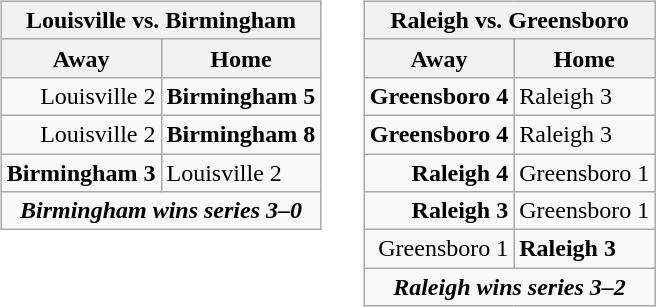<table cellspacing="10">
<tr>
<td valign="top"><br><table class="wikitable">
<tr>
<th bgcolor="#DDDDDD" colspan="4">Louisville vs. Birmingham</th>
</tr>
<tr>
<th>Away</th>
<th>Home</th>
</tr>
<tr>
<td align="right">Louisville 2</td>
<td><strong>Birmingham 5</strong></td>
</tr>
<tr>
<td align="right">Louisville 2</td>
<td><strong>Birmingham 8</strong></td>
</tr>
<tr>
<td align="right"><strong>Birmingham 3</strong></td>
<td>Louisville 2</td>
</tr>
<tr align="center">
<td colspan="4"><strong><em>Birmingham wins series 3–0</em></strong></td>
</tr>
</table>
</td>
<td valign="top"><br><table class="wikitable">
<tr>
<th bgcolor="#DDDDDD" colspan="4">Raleigh vs. Greensboro</th>
</tr>
<tr>
<th>Away</th>
<th>Home</th>
</tr>
<tr>
<td align="right"><strong>Greensboro 4</strong></td>
<td>Raleigh 3</td>
</tr>
<tr>
<td align="right"><strong>Greensboro 4</strong></td>
<td>Raleigh 3</td>
</tr>
<tr>
<td align="right"><strong>Raleigh 4</strong></td>
<td>Greensboro 1</td>
</tr>
<tr>
<td align="right"><strong>Raleigh 3</strong></td>
<td>Greensboro 1</td>
</tr>
<tr>
<td align="right">Greensboro 1</td>
<td><strong>Raleigh 3</strong></td>
</tr>
<tr align="center">
<td colspan="4"><strong><em>Raleigh wins series 3–2</em></strong></td>
</tr>
</table>
</td>
</tr>
</table>
